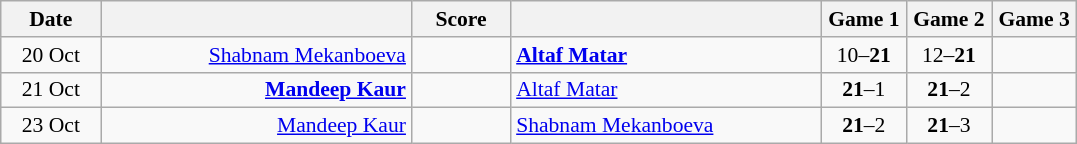<table class="wikitable" style="text-align:center; font-size:90% ">
<tr>
<th width="60">Date</th>
<th align="right" width="200"></th>
<th width="60">Score</th>
<th align="left" width="200"></th>
<th width="50">Game 1</th>
<th width="50">Game 2</th>
<th width="50">Game 3</th>
</tr>
<tr>
<td>20 Oct</td>
<td align="right"><a href='#'>Shabnam Mekanboeva</a> </td>
<td align="center"></td>
<td align="left"><strong> <a href='#'>Altaf Matar</a></strong></td>
<td>10–<strong>21</strong></td>
<td>12–<strong>21</strong></td>
<td></td>
</tr>
<tr>
<td>21 Oct</td>
<td align="right"><strong><a href='#'>Mandeep Kaur</a> </strong></td>
<td align="center"></td>
<td align="left"> <a href='#'>Altaf Matar</a></td>
<td><strong>21</strong>–1</td>
<td><strong>21</strong>–2</td>
<td></td>
</tr>
<tr>
<td>23 Oct</td>
<td align="right"><a href='#'>Mandeep Kaur</a> </td>
<td align="center"></td>
<td align="left"> <a href='#'>Shabnam Mekanboeva</a></td>
<td><strong>21</strong>–2</td>
<td><strong>21</strong>–3</td>
<td></td>
</tr>
</table>
